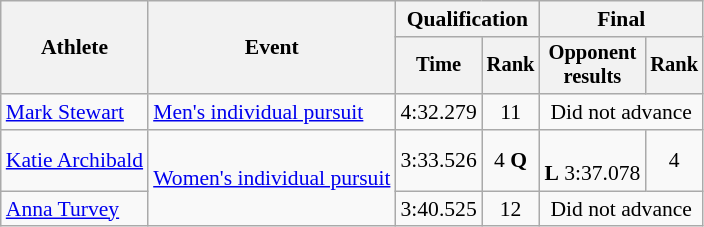<table class="wikitable" style="font-size:90%">
<tr>
<th rowspan=2>Athlete</th>
<th rowspan=2>Event</th>
<th colspan=2>Qualification</th>
<th colspan=2>Final</th>
</tr>
<tr style="font-size:95%">
<th>Time</th>
<th>Rank</th>
<th>Opponent<br>results</th>
<th>Rank</th>
</tr>
<tr align=center>
<td align=left><a href='#'>Mark Stewart</a></td>
<td align=left><a href='#'>Men's individual pursuit</a></td>
<td>4:32.279</td>
<td>11</td>
<td colspan=2>Did not advance</td>
</tr>
<tr align=center>
<td align=left><a href='#'>Katie Archibald</a></td>
<td align=left rowspan=2><a href='#'>Women's individual pursuit</a></td>
<td>3:33.526</td>
<td>4 <strong>Q</strong></td>
<td><br><strong>L</strong> 3:37.078</td>
<td>4</td>
</tr>
<tr align=center>
<td align=left><a href='#'>Anna Turvey</a></td>
<td>3:40.525</td>
<td>12</td>
<td colspan=2>Did not advance</td>
</tr>
</table>
